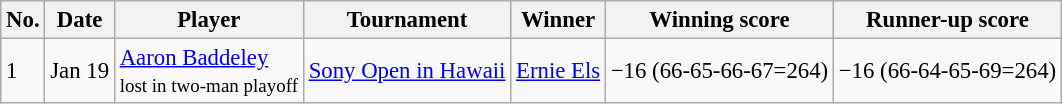<table class="wikitable" style="font-size:95%;">
<tr>
<th>No.</th>
<th>Date</th>
<th>Player</th>
<th>Tournament</th>
<th>Winner</th>
<th>Winning score</th>
<th>Runner-up score</th>
</tr>
<tr>
<td>1</td>
<td>Jan 19</td>
<td> <a href='#'>Aaron Baddeley</a><br><small>lost in two-man playoff</small></td>
<td><a href='#'>Sony Open in Hawaii</a></td>
<td> <a href='#'>Ernie Els</a></td>
<td>−16 (66-65-66-67=264)</td>
<td>−16 (66-64-65-69=264)</td>
</tr>
</table>
